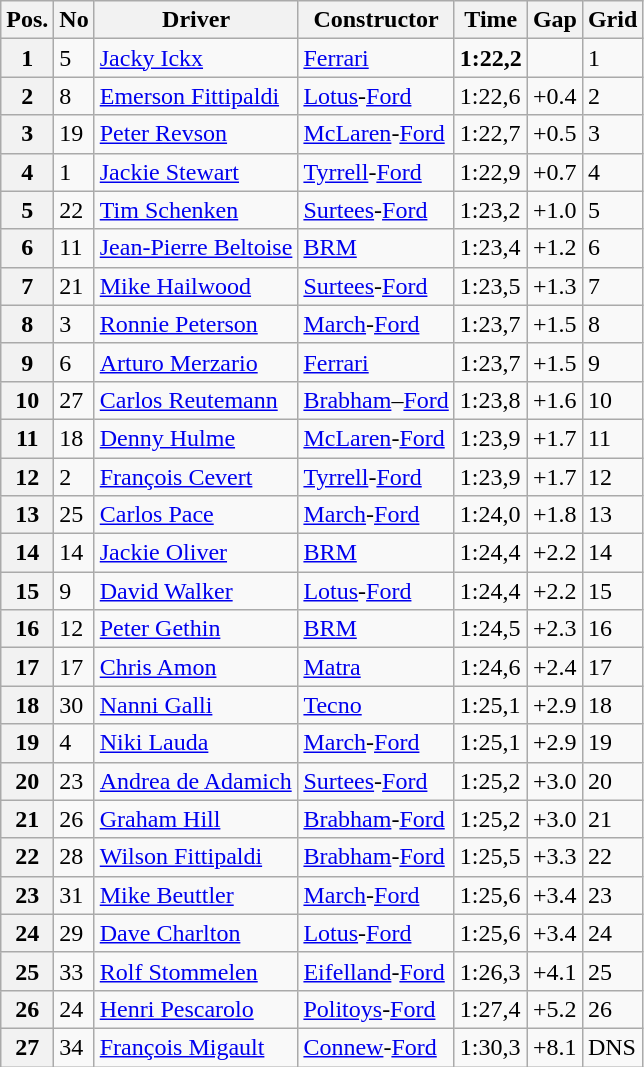<table class="wikitable sortable">
<tr>
<th>Pos.</th>
<th>No</th>
<th>Driver</th>
<th>Constructor</th>
<th>Time</th>
<th>Gap</th>
<th>Grid</th>
</tr>
<tr>
<th>1</th>
<td>5</td>
<td> <a href='#'>Jacky Ickx</a></td>
<td><a href='#'>Ferrari</a></td>
<td><strong>1:22,2</strong></td>
<td></td>
<td>1</td>
</tr>
<tr>
<th>2</th>
<td>8</td>
<td> <a href='#'>Emerson Fittipaldi</a></td>
<td><a href='#'>Lotus</a>-<a href='#'>Ford</a></td>
<td>1:22,6</td>
<td>+0.4</td>
<td>2</td>
</tr>
<tr>
<th>3</th>
<td>19</td>
<td> <a href='#'>Peter Revson</a></td>
<td><a href='#'>McLaren</a>-<a href='#'>Ford</a></td>
<td>1:22,7</td>
<td>+0.5</td>
<td>3</td>
</tr>
<tr>
<th>4</th>
<td>1</td>
<td> <a href='#'>Jackie Stewart</a></td>
<td><a href='#'>Tyrrell</a>-<a href='#'>Ford</a></td>
<td>1:22,9</td>
<td>+0.7</td>
<td>4</td>
</tr>
<tr>
<th>5</th>
<td>22</td>
<td> <a href='#'>Tim Schenken</a></td>
<td><a href='#'>Surtees</a>-<a href='#'>Ford</a></td>
<td>1:23,2</td>
<td>+1.0</td>
<td>5</td>
</tr>
<tr>
<th>6</th>
<td>11</td>
<td> <a href='#'>Jean-Pierre Beltoise</a></td>
<td><a href='#'>BRM</a></td>
<td>1:23,4</td>
<td>+1.2</td>
<td>6</td>
</tr>
<tr>
<th>7</th>
<td>21</td>
<td> <a href='#'>Mike Hailwood</a></td>
<td><a href='#'>Surtees</a>-<a href='#'>Ford</a></td>
<td>1:23,5</td>
<td>+1.3</td>
<td>7</td>
</tr>
<tr>
<th>8</th>
<td>3</td>
<td> <a href='#'>Ronnie Peterson</a></td>
<td><a href='#'>March</a>-<a href='#'>Ford</a></td>
<td>1:23,7</td>
<td>+1.5</td>
<td>8</td>
</tr>
<tr>
<th>9</th>
<td>6</td>
<td> <a href='#'>Arturo Merzario</a></td>
<td><a href='#'>Ferrari</a></td>
<td>1:23,7</td>
<td>+1.5</td>
<td>9</td>
</tr>
<tr>
<th>10</th>
<td>27</td>
<td> <a href='#'>Carlos Reutemann</a></td>
<td><a href='#'>Brabham</a>–<a href='#'>Ford</a></td>
<td>1:23,8</td>
<td>+1.6</td>
<td>10</td>
</tr>
<tr>
<th>11</th>
<td>18</td>
<td> <a href='#'>Denny Hulme</a></td>
<td><a href='#'>McLaren</a>-<a href='#'>Ford</a></td>
<td>1:23,9</td>
<td>+1.7</td>
<td>11</td>
</tr>
<tr>
<th>12</th>
<td>2</td>
<td> <a href='#'>François Cevert</a></td>
<td><a href='#'>Tyrrell</a>-<a href='#'>Ford</a></td>
<td>1:23,9</td>
<td>+1.7</td>
<td>12</td>
</tr>
<tr>
<th>13</th>
<td>25</td>
<td> <a href='#'>Carlos Pace</a></td>
<td><a href='#'>March</a>-<a href='#'>Ford</a></td>
<td>1:24,0</td>
<td>+1.8</td>
<td>13</td>
</tr>
<tr>
<th>14</th>
<td>14</td>
<td> <a href='#'>Jackie Oliver</a></td>
<td><a href='#'>BRM</a></td>
<td>1:24,4</td>
<td>+2.2</td>
<td>14</td>
</tr>
<tr>
<th>15</th>
<td>9</td>
<td> <a href='#'>David Walker</a></td>
<td><a href='#'>Lotus</a>-<a href='#'>Ford</a></td>
<td>1:24,4</td>
<td>+2.2</td>
<td>15</td>
</tr>
<tr>
<th>16</th>
<td>12</td>
<td> <a href='#'>Peter Gethin</a></td>
<td><a href='#'>BRM</a></td>
<td>1:24,5</td>
<td>+2.3</td>
<td>16</td>
</tr>
<tr>
<th>17</th>
<td>17</td>
<td> <a href='#'>Chris Amon</a></td>
<td><a href='#'>Matra</a></td>
<td>1:24,6</td>
<td>+2.4</td>
<td>17</td>
</tr>
<tr>
<th>18</th>
<td>30</td>
<td> <a href='#'>Nanni Galli</a></td>
<td><a href='#'>Tecno</a></td>
<td>1:25,1</td>
<td>+2.9</td>
<td>18</td>
</tr>
<tr>
<th>19</th>
<td>4</td>
<td> <a href='#'>Niki Lauda</a></td>
<td><a href='#'>March</a>-<a href='#'>Ford</a></td>
<td>1:25,1</td>
<td>+2.9</td>
<td>19</td>
</tr>
<tr>
<th>20</th>
<td>23</td>
<td> <a href='#'>Andrea de Adamich</a></td>
<td><a href='#'>Surtees</a>-<a href='#'>Ford</a></td>
<td>1:25,2</td>
<td>+3.0</td>
<td>20</td>
</tr>
<tr>
<th>21</th>
<td>26</td>
<td> <a href='#'>Graham Hill</a></td>
<td><a href='#'>Brabham</a>-<a href='#'>Ford</a></td>
<td>1:25,2</td>
<td>+3.0</td>
<td>21</td>
</tr>
<tr>
<th>22</th>
<td>28</td>
<td> <a href='#'>Wilson Fittipaldi</a></td>
<td><a href='#'>Brabham</a>-<a href='#'>Ford</a></td>
<td>1:25,5</td>
<td>+3.3</td>
<td>22</td>
</tr>
<tr>
<th>23</th>
<td>31</td>
<td> <a href='#'>Mike Beuttler</a></td>
<td><a href='#'>March</a>-<a href='#'>Ford</a></td>
<td>1:25,6</td>
<td>+3.4</td>
<td>23</td>
</tr>
<tr>
<th>24</th>
<td>29</td>
<td> <a href='#'>Dave Charlton</a></td>
<td><a href='#'>Lotus</a>-<a href='#'>Ford</a></td>
<td>1:25,6</td>
<td>+3.4</td>
<td>24</td>
</tr>
<tr>
<th>25</th>
<td>33</td>
<td> <a href='#'>Rolf Stommelen</a></td>
<td><a href='#'>Eifelland</a>-<a href='#'>Ford</a></td>
<td>1:26,3</td>
<td>+4.1</td>
<td>25</td>
</tr>
<tr>
<th>26</th>
<td>24</td>
<td> <a href='#'>Henri Pescarolo</a></td>
<td><a href='#'>Politoys</a>-<a href='#'>Ford</a></td>
<td>1:27,4</td>
<td>+5.2</td>
<td>26</td>
</tr>
<tr>
<th>27</th>
<td>34</td>
<td> <a href='#'>François Migault</a></td>
<td><a href='#'>Connew</a>-<a href='#'>Ford</a></td>
<td>1:30,3</td>
<td>+8.1</td>
<td>DNS</td>
</tr>
</table>
